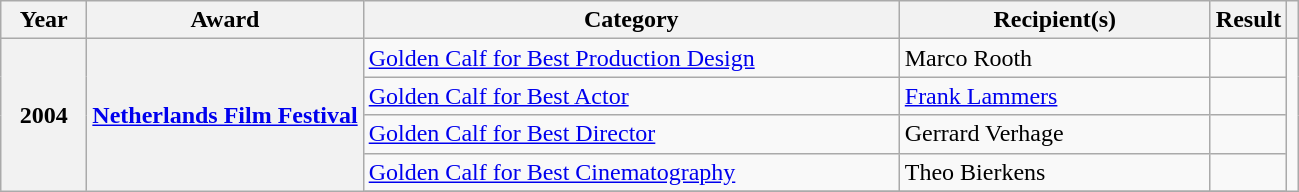<table class="wikitable sortable plainrowheaders">
<tr>
<th scope="col" ! style="width:50px;">Year</th>
<th scope="col" data-sort-type="date">Award</th>
<th scope="col" ! style="width:350px;">Category</th>
<th scope="col" ! style="width:200px;">Recipient(s)</th>
<th scope="col">Result</th>
<th scope="col" class="unsortable"></th>
</tr>
<tr>
<th scope="row" rowspan="6">2004</th>
<th scope="row" rowspan="6"><a href='#'>Netherlands Film Festival</a></th>
<td><a href='#'>Golden Calf for Best Production Design</a></td>
<td>Marco Rooth</td>
<td></td>
<td rowspan="6"></td>
</tr>
<tr>
<td><a href='#'>Golden Calf for Best Actor</a></td>
<td><a href='#'>Frank Lammers</a></td>
<td></td>
</tr>
<tr>
<td><a href='#'>Golden Calf for Best Director</a></td>
<td>Gerrard Verhage</td>
<td></td>
</tr>
<tr>
<td><a href='#'>Golden Calf for Best Cinematography</a></td>
<td>Theo Bierkens</td>
<td></td>
</tr>
<tr>
</tr>
</table>
